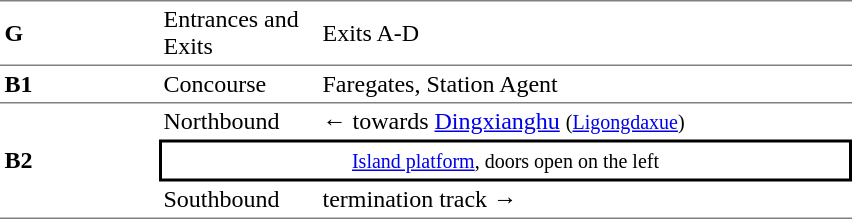<table cellspacing=0 cellpadding=3>
<tr>
<td style="border-top:solid 1px gray;border-bottom:solid 1px gray;" width=100><strong>G</strong></td>
<td style="border-top:solid 1px gray;border-bottom:solid 1px gray;" width=100>Entrances and Exits</td>
<td style="border-top:solid 1px gray;border-bottom:solid 1px gray;" width=350>Exits A-D</td>
</tr>
<tr>
<td style="border-bottom:solid 1px gray;"><strong>B1</strong></td>
<td style="border-bottom:solid 1px gray;">Concourse</td>
<td style="border-bottom:solid 1px gray;">Faregates, Station Agent</td>
</tr>
<tr>
<td style="border-bottom:solid 1px gray;" rowspan=3><strong>B2</strong></td>
<td>Northbound</td>
<td>←  towards <a href='#'>Dingxianghu</a> <small>(<a href='#'>Ligongdaxue</a>)</small></td>
</tr>
<tr>
<td style="border-right:solid 2px black;border-left:solid 2px black;border-top:solid 2px black;border-bottom:solid 2px black;text-align:center;" colspan=2><small><a href='#'>Island platform</a>, doors open on the left</small></td>
</tr>
<tr>
<td style="border-bottom:solid 1px gray;">Southbound</td>
<td style="border-bottom:solid 1px gray;">  termination track →</td>
</tr>
</table>
